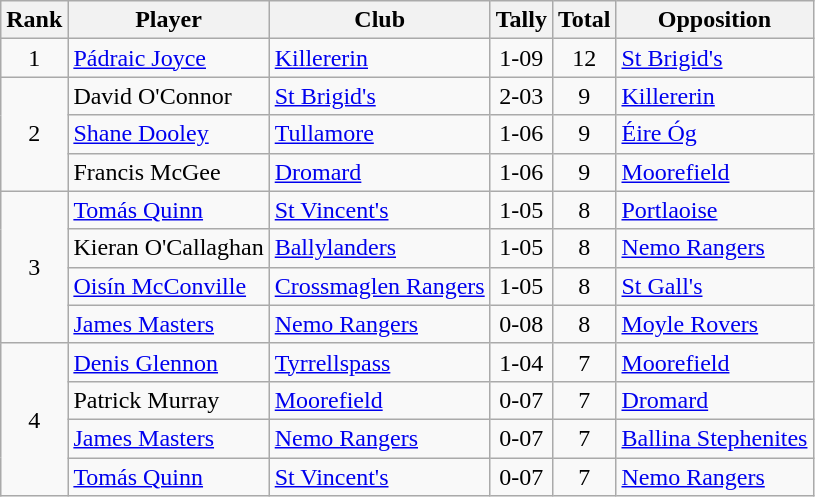<table class="wikitable">
<tr>
<th>Rank</th>
<th>Player</th>
<th>Club</th>
<th>Tally</th>
<th>Total</th>
<th>Opposition</th>
</tr>
<tr>
<td rowspan="1" style="text-align:center;">1</td>
<td><a href='#'>Pádraic Joyce</a></td>
<td><a href='#'>Killererin</a></td>
<td align=center>1-09</td>
<td align=center>12</td>
<td><a href='#'>St Brigid's</a></td>
</tr>
<tr>
<td rowspan="3" style="text-align:center;">2</td>
<td>David O'Connor</td>
<td><a href='#'>St Brigid's</a></td>
<td align=center>2-03</td>
<td align=center>9</td>
<td><a href='#'>Killererin</a></td>
</tr>
<tr>
<td><a href='#'>Shane Dooley</a></td>
<td><a href='#'>Tullamore</a></td>
<td align=center>1-06</td>
<td align=center>9</td>
<td><a href='#'>Éire Óg</a></td>
</tr>
<tr>
<td>Francis McGee</td>
<td><a href='#'>Dromard</a></td>
<td align=center>1-06</td>
<td align=center>9</td>
<td><a href='#'>Moorefield</a></td>
</tr>
<tr>
<td rowspan="4" style="text-align:center;">3</td>
<td><a href='#'>Tomás Quinn</a></td>
<td><a href='#'>St Vincent's</a></td>
<td align=center>1-05</td>
<td align=center>8</td>
<td><a href='#'>Portlaoise</a></td>
</tr>
<tr>
<td>Kieran O'Callaghan</td>
<td><a href='#'>Ballylanders</a></td>
<td align=center>1-05</td>
<td align=center>8</td>
<td><a href='#'>Nemo Rangers</a></td>
</tr>
<tr>
<td><a href='#'>Oisín McConville</a></td>
<td><a href='#'>Crossmaglen Rangers</a></td>
<td align=center>1-05</td>
<td align=center>8</td>
<td><a href='#'>St Gall's</a></td>
</tr>
<tr>
<td><a href='#'>James Masters</a></td>
<td><a href='#'>Nemo Rangers</a></td>
<td align=center>0-08</td>
<td align=center>8</td>
<td><a href='#'>Moyle Rovers</a></td>
</tr>
<tr>
<td rowspan="4" style="text-align:center;">4</td>
<td><a href='#'>Denis Glennon</a></td>
<td><a href='#'>Tyrrellspass</a></td>
<td align=center>1-04</td>
<td align=center>7</td>
<td><a href='#'>Moorefield</a></td>
</tr>
<tr>
<td>Patrick Murray</td>
<td><a href='#'>Moorefield</a></td>
<td align=center>0-07</td>
<td align=center>7</td>
<td><a href='#'>Dromard</a></td>
</tr>
<tr>
<td><a href='#'>James Masters</a></td>
<td><a href='#'>Nemo Rangers</a></td>
<td align=center>0-07</td>
<td align=center>7</td>
<td><a href='#'>Ballina Stephenites</a></td>
</tr>
<tr>
<td><a href='#'>Tomás Quinn</a></td>
<td><a href='#'>St Vincent's</a></td>
<td align=center>0-07</td>
<td align=center>7</td>
<td><a href='#'>Nemo Rangers</a></td>
</tr>
</table>
